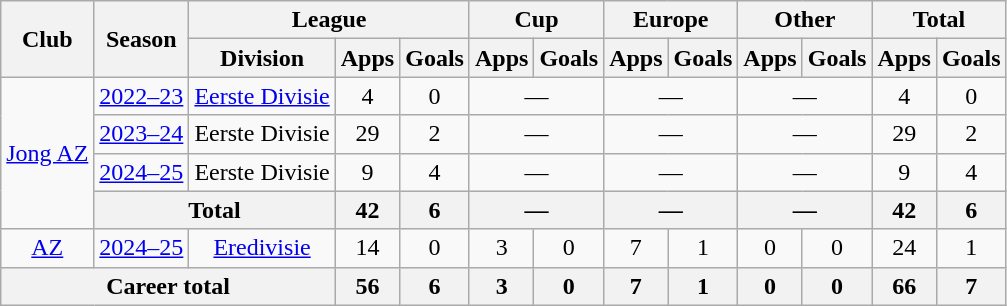<table class="wikitable" style="text-align: center">
<tr>
<th rowspan="2">Club</th>
<th rowspan="2">Season</th>
<th colspan="3">League</th>
<th colspan="2">Cup</th>
<th colspan="2">Europe</th>
<th colspan="2">Other</th>
<th colspan="2">Total</th>
</tr>
<tr>
<th>Division</th>
<th>Apps</th>
<th>Goals</th>
<th>Apps</th>
<th>Goals</th>
<th>Apps</th>
<th>Goals</th>
<th>Apps</th>
<th>Goals</th>
<th>Apps</th>
<th>Goals</th>
</tr>
<tr>
<td rowspan="4"><a href='#'>Jong AZ</a></td>
<td><a href='#'>2022–23</a></td>
<td><a href='#'>Eerste Divisie</a></td>
<td>4</td>
<td>0</td>
<td colspan="2">—</td>
<td colspan="2">—</td>
<td colspan="2">—</td>
<td>4</td>
<td>0</td>
</tr>
<tr>
<td><a href='#'>2023–24</a></td>
<td>Eerste Divisie</td>
<td>29</td>
<td>2</td>
<td colspan="2">—</td>
<td colspan="2">—</td>
<td colspan="2">—</td>
<td>29</td>
<td>2</td>
</tr>
<tr>
<td><a href='#'>2024–25</a></td>
<td>Eerste Divisie</td>
<td>9</td>
<td>4</td>
<td colspan="2">—</td>
<td colspan="2">—</td>
<td colspan="2">—</td>
<td>9</td>
<td>4</td>
</tr>
<tr>
<th colspan="2">Total</th>
<th>42</th>
<th>6</th>
<th colspan="2">—</th>
<th colspan="2">—</th>
<th colspan="2">—</th>
<th>42</th>
<th>6</th>
</tr>
<tr>
<td><a href='#'>AZ</a></td>
<td><a href='#'>2024–25</a></td>
<td><a href='#'>Eredivisie</a></td>
<td>14</td>
<td>0</td>
<td>3</td>
<td>0</td>
<td>7</td>
<td>1</td>
<td>0</td>
<td>0</td>
<td>24</td>
<td>1</td>
</tr>
<tr>
<th colspan="3">Career total</th>
<th>56</th>
<th>6</th>
<th>3</th>
<th>0</th>
<th>7</th>
<th>1</th>
<th>0</th>
<th>0</th>
<th>66</th>
<th>7</th>
</tr>
</table>
